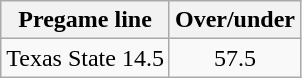<table class="wikitable">
<tr align="center">
<th style=>Pregame line</th>
<th style=>Over/under</th>
</tr>
<tr align="center">
<td>Texas State 14.5</td>
<td>57.5</td>
</tr>
</table>
